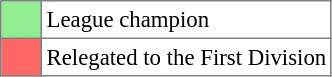<table bgcolor="#f7f8ff" cellpadding="3" cellspacing="0" border="1" style="font-size: 95%; border: gray solid 1px; border-collapse: collapse;text-align:center;">
<tr>
<td style="background:#90EE90;" width="20"></td>
<td bgcolor="#ffffff" align="left">League champion</td>
</tr>
<tr>
<td style="background: #FF6666" width="20"></td>
<td bgcolor="#ffffff" align="left">Relegated to the First Division</td>
</tr>
</table>
